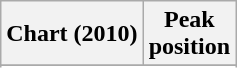<table class="wikitable sortable plainrowheaders" style="text-align:center">
<tr>
<th scope="col">Chart (2010)</th>
<th scope="col">Peak<br>position</th>
</tr>
<tr>
</tr>
<tr>
</tr>
</table>
